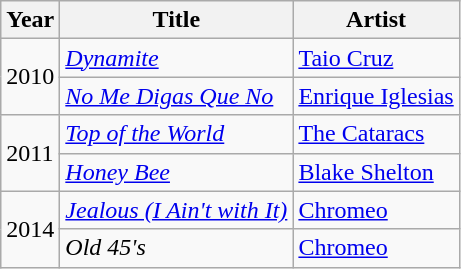<table class="wikitable sortable">
<tr>
<th>Year</th>
<th>Title</th>
<th>Artist</th>
</tr>
<tr>
<td rowspan="2">2010</td>
<td><em><a href='#'>Dynamite</a></em></td>
<td><a href='#'>Taio Cruz</a></td>
</tr>
<tr>
<td><em><a href='#'>No Me Digas Que No</a></em></td>
<td><a href='#'>Enrique Iglesias</a></td>
</tr>
<tr>
<td rowspan="2">2011</td>
<td><em><a href='#'>Top of the World</a></em></td>
<td><a href='#'>The Cataracs</a></td>
</tr>
<tr>
<td><em><a href='#'>Honey Bee</a></em></td>
<td><a href='#'>Blake Shelton</a></td>
</tr>
<tr>
<td rowspan="2">2014</td>
<td><em><a href='#'>Jealous (I Ain't with It)</a></em></td>
<td><a href='#'>Chromeo</a></td>
</tr>
<tr>
<td><em>Old 45's</em></td>
<td><a href='#'>Chromeo</a></td>
</tr>
</table>
